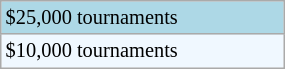<table class="wikitable"  style="font-size:85%; width:15%;">
<tr style="background:lightblue;">
<td>$25,000 tournaments</td>
</tr>
<tr style="background:#f0f8ff;">
<td>$10,000 tournaments</td>
</tr>
</table>
